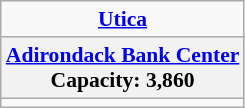<table class="wikitable" style="text-align:center; font-size:90%">
<tr>
<td><strong><a href='#'>Utica</a></strong></td>
</tr>
<tr>
<th><a href='#'>Adirondack Bank Center</a> <br>Capacity: 3,860</th>
</tr>
<tr>
<td></td>
</tr>
</table>
